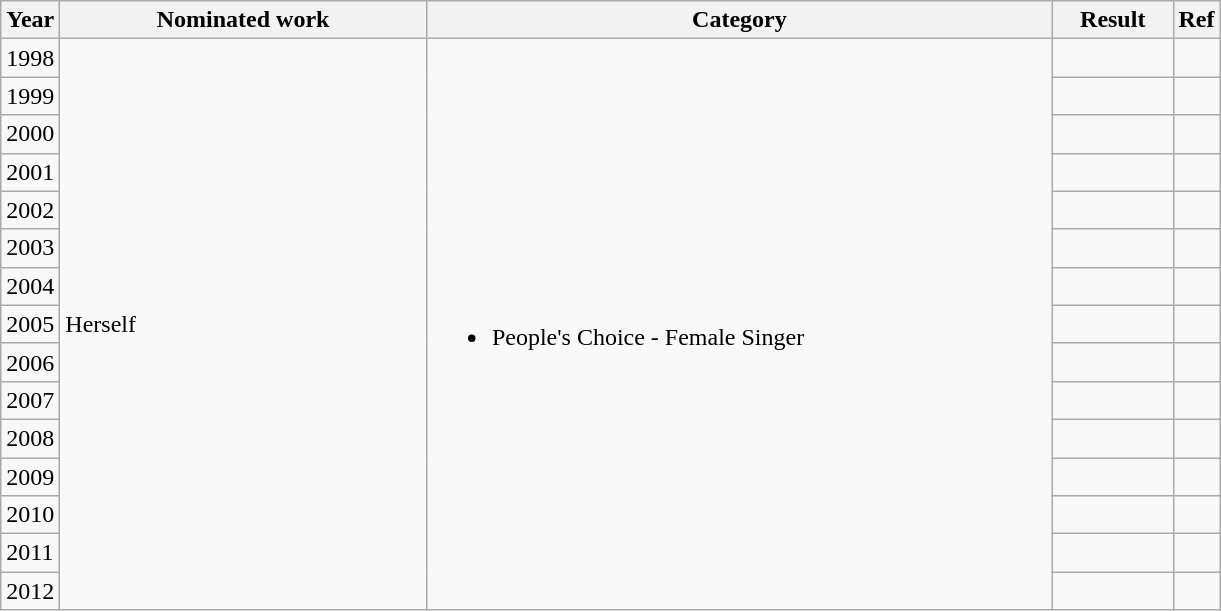<table class="wikitable">
<tr>
<th style="width:10px;">Year</th>
<th style="width:237px;">Nominated work</th>
<th style="width:410px;">Category</th>
<th style="width:73px;">Result</th>
<th>Ref</th>
</tr>
<tr>
<td>1998</td>
<td rowspan=15>Herself</td>
<td rowspan=15><br><ul><li>People's Choice - Female Singer</li></ul></td>
<td></td>
<td align=center></td>
</tr>
<tr>
<td>1999</td>
<td></td>
<td align=center></td>
</tr>
<tr>
<td>2000</td>
<td></td>
<td align=center></td>
</tr>
<tr>
<td>2001</td>
<td></td>
<td align=center></td>
</tr>
<tr>
<td>2002</td>
<td></td>
<td align=center></td>
</tr>
<tr>
<td>2003</td>
<td></td>
<td align=center></td>
</tr>
<tr>
<td>2004</td>
<td></td>
<td align=center></td>
</tr>
<tr>
<td>2005</td>
<td></td>
<td align=center></td>
</tr>
<tr>
<td>2006</td>
<td></td>
<td align=center></td>
</tr>
<tr>
<td>2007</td>
<td></td>
<td align=center></td>
</tr>
<tr>
<td>2008</td>
<td></td>
<td align=center></td>
</tr>
<tr>
<td>2009</td>
<td></td>
<td align=center></td>
</tr>
<tr>
<td>2010</td>
<td></td>
<td align=center></td>
</tr>
<tr>
<td>2011</td>
<td></td>
<td align=center></td>
</tr>
<tr>
<td>2012</td>
<td></td>
<td align=center></td>
</tr>
</table>
